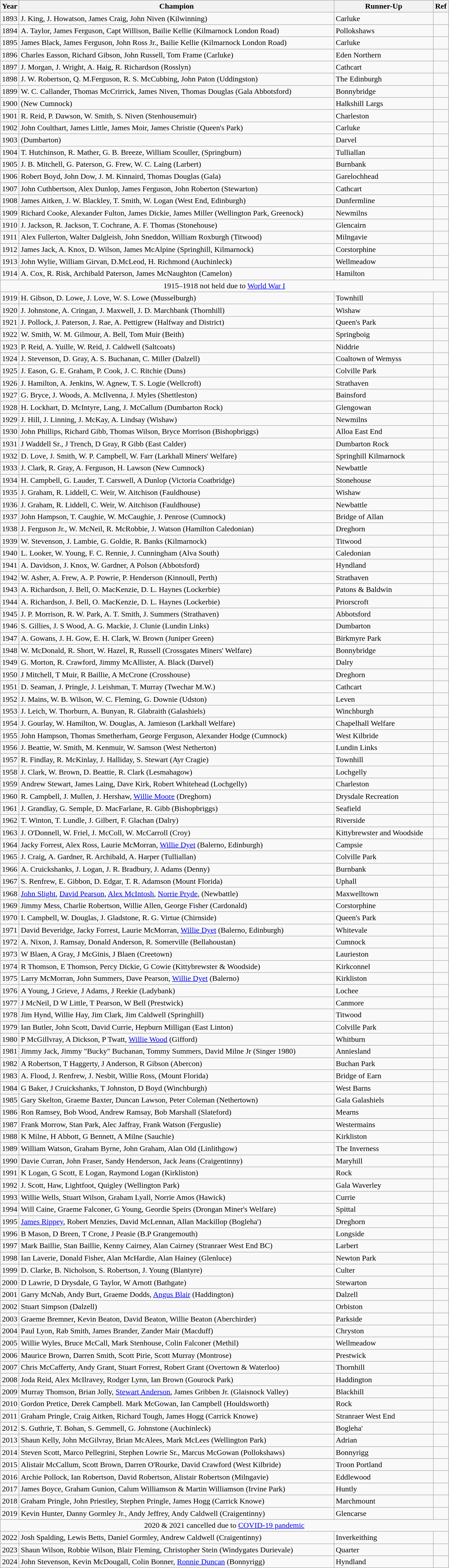<table class="wikitable">
<tr>
<th width="30">Year</th>
<th width="650">Champion</th>
<th width="200">Runner-Up</th>
<th width="20">Ref</th>
</tr>
<tr>
<td align=center>1893</td>
<td>J. King, J. Howatson, James Craig, John Niven (Kilwinning)</td>
<td>Carluke</td>
<td></td>
</tr>
<tr>
<td align=center>1894</td>
<td>A. Taylor, James Ferguson, Capt Willison, Bailie Kellie (Kilmarnock London Road)</td>
<td>Pollokshaws</td>
<td></td>
</tr>
<tr>
<td align=center>1895</td>
<td>James Black, James Ferguson, John Ross Jr., Bailie Kellie (Kilmarnock London Road)</td>
<td>Carluke</td>
<td></td>
</tr>
<tr>
<td align=center>1896</td>
<td>Charles Easson, Richard Gibson, John Russell, Tom Frame (Carluke)</td>
<td>Eden Northern</td>
<td></td>
</tr>
<tr>
<td align=center>1897</td>
<td>J. Morgan, J. Wright, A. Haig, R. Richardson (Rosslyn)</td>
<td>Cathcart</td>
<td></td>
</tr>
<tr>
<td align=center>1898</td>
<td>J. W. Robertson, Q. M.Ferguson, R. S. McCubbing, John Paton (Uddingston)</td>
<td>The Edinburgh</td>
<td></td>
</tr>
<tr>
<td align=center>1899</td>
<td>W. C. Callander, Thomas McCrirrick, James Niven, Thomas Douglas (Gala Abbotsford)</td>
<td>Bonnybridge</td>
<td></td>
</tr>
<tr>
<td align=center>1900</td>
<td>(New Cumnock)</td>
<td>Halkshill Largs</td>
<td></td>
</tr>
<tr>
<td align=center>1901</td>
<td>R. Reid, P. Dawson, W. Smith, S. Niven (Stenhousemuir)</td>
<td>Charleston</td>
<td></td>
</tr>
<tr>
<td align=center>1902</td>
<td>John Coulthart, James Little, James Moir, James Christie (Queen's Park)</td>
<td>Carluke</td>
<td></td>
</tr>
<tr>
<td align=center>1903</td>
<td>(Dumbarton)</td>
<td>Darvel</td>
<td></td>
</tr>
<tr>
<td align=center>1904</td>
<td>T. Hutchinson, R. Mather, G. B. Breeze, William Scouller, (Springburn)</td>
<td>Tulliallan</td>
<td></td>
</tr>
<tr>
<td align=center>1905</td>
<td>J. B. Mitchell, G. Paterson, G. Frew, W. C. Laing (Larbert)</td>
<td>Burnbank</td>
<td></td>
</tr>
<tr>
<td align=center>1906</td>
<td>Robert Boyd, John Dow, J. M. Kinnaird, Thomas Douglas (Gala)</td>
<td>Garelochhead</td>
<td></td>
</tr>
<tr>
<td align=center>1907</td>
<td>John Cuthbertson, Alex Dunlop, James Ferguson, John Roberton (Stewarton)</td>
<td>Cathcart</td>
<td></td>
</tr>
<tr>
<td align=center>1908</td>
<td>James Aitken, J. W. Blackley, T. Smith, W. Logan (West End, Edinburgh)</td>
<td>Dunfermline</td>
<td></td>
</tr>
<tr>
<td align=center>1909</td>
<td>Richard Cooke, Alexander Fulton, James Dickie, James Miller (Wellington Park, Greenock)</td>
<td>Newmilns</td>
<td></td>
</tr>
<tr>
<td align=center>1910</td>
<td>J. Jackson, R. Jackson, T. Cochrane, A. F. Thomas (Stonehouse)</td>
<td>Glencairn</td>
<td></td>
</tr>
<tr>
<td align=center>1911</td>
<td>Alex Fullerton, Walter Dalgleish, John Sneddon, William Roxburgh (Titwood)</td>
<td>Milngavie</td>
<td></td>
</tr>
<tr>
<td align=center>1912</td>
<td>James Jack, A. Knox, D. Wilson, James McAlpine (Springhill, Kilmarnock)</td>
<td>Corstorphine</td>
<td></td>
</tr>
<tr>
<td align=center>1913</td>
<td>John Wylie, William Girvan, D.McLeod, H. Richmond (Auchinleck)</td>
<td>Wellmeadow</td>
<td></td>
</tr>
<tr>
<td align=center>1914</td>
<td>A. Cox, R. Risk, Archibald Paterson, James McNaughton (Camelon)</td>
<td>Hamilton</td>
<td></td>
</tr>
<tr align=center>
<td colspan=4>1915–1918 not held due to <a href='#'>World War I</a></td>
</tr>
<tr>
<td align=center>1919</td>
<td>H. Gibson, D. Lowe, J. Love, W. S. Lowe (Musselburgh)</td>
<td>Townhill</td>
<td></td>
</tr>
<tr>
<td align=center>1920</td>
<td>J. Johnstone, A. Cringan, J. Maxwell, J. D. Marchbank (Thornhill)</td>
<td>Wishaw</td>
<td></td>
</tr>
<tr>
<td align=center>1921</td>
<td>J. Pollock, J. Paterson, J. Rae, A. Pettigrew (Halfway and District)</td>
<td>Queen's Park</td>
<td></td>
</tr>
<tr>
<td align=center>1922</td>
<td>W. Smith, W. M. Gilmour, A. Bell, Tom Muir (Beith)</td>
<td>Springboig</td>
<td></td>
</tr>
<tr>
<td align=center>1923</td>
<td>P. Reid, A. Yuille, W. Reid, J. Caldwell (Saltcoats)</td>
<td>Niddrie</td>
<td></td>
</tr>
<tr>
<td align=center>1924</td>
<td>J. Stevenson, D. Gray, A. S. Buchanan, C. Miller (Dalzell)</td>
<td>Coaltown of Wemyss</td>
<td></td>
</tr>
<tr>
<td align=center>1925</td>
<td>J. Eason, G. E. Graham, P. Cook, J. C. Ritchie (Duns)</td>
<td>Colville Park</td>
<td></td>
</tr>
<tr>
<td align=center>1926</td>
<td>J. Hamilton, A. Jenkins, W. Agnew, T. S. Logie (Wellcroft)</td>
<td>Strathaven</td>
<td></td>
</tr>
<tr>
<td align=center>1927</td>
<td>G. Bryce, J. Woods, A. McIlvenna, J. Myles (Shettleston)</td>
<td>Bainsford</td>
<td></td>
</tr>
<tr>
<td align=center>1928</td>
<td>H. Lockhart, D. McIntyre, Lang, J. McCallum (Dumbarton Rock)</td>
<td>Glengowan</td>
<td></td>
</tr>
<tr>
<td align=center>1929</td>
<td>J. Hill, J. Linning, J. McKay, A. Lindsay (Wishaw)</td>
<td>Newmilns</td>
<td></td>
</tr>
<tr>
<td align=center>1930</td>
<td>John Phillips, Richard Gibb, Thomas Wilson, Bryce Morrison (Bishopbriggs)</td>
<td>Alloa East End</td>
<td></td>
</tr>
<tr>
<td align=center>1931</td>
<td>J Waddell Sr., J Trench, D Gray, R Gibb (East Calder)</td>
<td>Dumbarton Rock</td>
<td></td>
</tr>
<tr>
<td align=center>1932</td>
<td>D. Love, J. Smith, W. P. Campbell, W. Farr (Larkhall Miners' Welfare)</td>
<td>Springhill Kilmarnock</td>
<td></td>
</tr>
<tr>
<td align=center>1933</td>
<td>J. Clark, R. Gray, A. Ferguson, H. Lawson (New Cumnock)</td>
<td>Newbattle</td>
<td></td>
</tr>
<tr>
<td align=center>1934</td>
<td>H. Campbell, G. Lauder, T. Carswell, A Dunlop (Victoria Coatbridge)</td>
<td>Stonehouse</td>
<td></td>
</tr>
<tr>
<td align=center>1935</td>
<td>J. Graham, R. Liddell, C. Weir, W. Aitchison (Fauldhouse)</td>
<td>Wishaw</td>
<td></td>
</tr>
<tr>
<td align=center>1936</td>
<td>J. Graham, R. Liddell, C. Weir, W. Aitchison (Fauldhouse)</td>
<td>Newbattle</td>
<td></td>
</tr>
<tr>
<td align=center>1937</td>
<td>John Hampson, T. Caughie, W. McCaughie, J. Penrose (Cumnock)</td>
<td>Bridge of Allan</td>
<td></td>
</tr>
<tr>
<td align=center>1938</td>
<td>J. Ferguson Jr., W. McNeil, R. McRobbie, J. Watson (Hamilton Caledonian)</td>
<td>Dreghorn</td>
<td></td>
</tr>
<tr>
<td align=center>1939</td>
<td>W. Stevenson, J. Lambie, G. Goldie, R. Banks (Kilmarnock)</td>
<td>Titwood</td>
<td></td>
</tr>
<tr>
<td align=center>1940</td>
<td>L. Looker, W. Young, F. C. Rennie, J. Cunningham (Alva South)</td>
<td>Caledonian</td>
<td></td>
</tr>
<tr>
<td align=center>1941</td>
<td>A. Davidson, J. Knox, W. Gardner, A Polson (Abbotsford)</td>
<td>Hyndland</td>
<td></td>
</tr>
<tr>
<td align=center>1942</td>
<td>W. Asher, A. Frew, A. P. Powrie, P. Henderson (Kinnoull, Perth)</td>
<td>Strathaven</td>
<td></td>
</tr>
<tr>
<td align=center>1943</td>
<td>A. Richardson, J. Bell, O. MacKenzie, D. L. Haynes (Lockerbie)</td>
<td>Patons & Baldwin</td>
<td></td>
</tr>
<tr>
<td align=center>1944</td>
<td>A. Richardson, J. Bell, O. MacKenzie, D. L. Haynes (Lockerbie)</td>
<td>Priorscroft</td>
<td></td>
</tr>
<tr>
<td align=center>1945</td>
<td>J. P. Morrison, R. W. Park, A. T. Smith, J. Summers (Strathaven)</td>
<td>Abbotsford</td>
<td></td>
</tr>
<tr>
<td align=center>1946</td>
<td>S. Gillies, J. S Wood, A. G. Mackie, J. Clunie (Lundin Links)</td>
<td>Dumbarton</td>
<td></td>
</tr>
<tr>
<td align=center>1947</td>
<td>A. Gowans, J. H. Gow, E. H. Clark, W. Brown (Juniper Green)</td>
<td>Birkmyre Park</td>
<td></td>
</tr>
<tr>
<td align=center>1948</td>
<td>W. McDonald, R. Short, W. Hazel, R, Russell (Crossgates Miners' Welfare)</td>
<td>Bonnybridge</td>
<td></td>
</tr>
<tr>
<td align=center>1949</td>
<td>G. Morton, R. Crawford, Jimmy McAllister, A. Black (Darvel)</td>
<td>Dalry</td>
<td></td>
</tr>
<tr>
<td align=center>1950</td>
<td>J Mitchell, T Muir, R Baillie, A McCrone (Crosshouse)</td>
<td>Dreghorn</td>
<td></td>
</tr>
<tr>
<td align=center>1951</td>
<td>D. Seaman, J. Pringle, J. Leishman, T. Murray (Twechar M.W.)</td>
<td>Cathcart</td>
<td></td>
</tr>
<tr>
<td align=center>1952</td>
<td>J. Mains, W. B. Wilson, W. C. Fleming, G. Downie (Udston)</td>
<td>Leven</td>
<td></td>
</tr>
<tr>
<td align=center>1953</td>
<td>J. Leich, W. Thorburn, A. Bunyan, R. Glabraith (Galashiels)</td>
<td>Winchburgh</td>
<td></td>
</tr>
<tr>
<td align=center>1954</td>
<td>J. Gourlay, W. Hamilton, W. Douglas, A. Jamieson (Larkhall Welfare)</td>
<td>Chapelhall Welfare</td>
<td></td>
</tr>
<tr>
<td align=center>1955</td>
<td>John Hampson, Thomas Smetherham, George Ferguson, Alexander Hodge (Cumnock)</td>
<td>West Kilbride</td>
<td></td>
</tr>
<tr>
<td align=center>1956</td>
<td>J. Beattie, W. Smith, M. Kenmuir, W. Samson (West Netherton)</td>
<td>Lundin Links</td>
<td></td>
</tr>
<tr>
<td align=center>1957</td>
<td>R. Findlay, R. McKinlay, J. Halliday, S. Stewart (Ayr Cragie)</td>
<td>Townhill</td>
<td></td>
</tr>
<tr>
<td align=center>1958</td>
<td>J. Clark, W. Brown, D. Beattie, R. Clark (Lesmahagow)</td>
<td>Lochgelly</td>
<td></td>
</tr>
<tr>
<td align=center>1959</td>
<td>Andrew Stewart, James Laing, Dave Kirk, Robert Whitehead (Lochgelly)</td>
<td>Charleston</td>
<td></td>
</tr>
<tr>
<td align=center>1960</td>
<td>R. Campbell, J. Mullen, J. Hershaw, <a href='#'>Willie Moore</a> (Dreghorn)</td>
<td>Drysdale Recreation</td>
<td></td>
</tr>
<tr>
<td align=center>1961</td>
<td>J. Grandlay, G. Semple, D. MacFarlane, R. Gibb (Bishopbriggs)</td>
<td>Seafield</td>
<td></td>
</tr>
<tr>
<td align=center>1962</td>
<td>T. Winton, T. Lundle, J. Gilbert, F. Glachan (Dalry)</td>
<td>Riverside</td>
<td></td>
</tr>
<tr>
<td align=center>1963</td>
<td>J. O'Donnell, W. Friel, J. McColl, W. McCarroll (Croy)</td>
<td>Kittybrewster and Woodside</td>
<td></td>
</tr>
<tr>
<td align=center>1964</td>
<td>Jacky Forrest, Alex Ross, Laurie McMorran, <a href='#'>Willie Dyet</a> (Balerno, Edinburgh)</td>
<td>Campsie</td>
<td></td>
</tr>
<tr>
<td align=center>1965</td>
<td>J. Craig, A. Gardner, R. Archibald, A. Harper (Tulliallan)</td>
<td>Colville Park</td>
<td></td>
</tr>
<tr>
<td align=center>1966</td>
<td>A. Cruickshanks, J. Logan, J. R. Bradbury, J. Adams (Denny)</td>
<td>Burnbank</td>
<td></td>
</tr>
<tr>
<td align=center>1967</td>
<td>S. Renfrew, E. Gibbon, D. Edgar, T. R. Adamson (Mount Florida)</td>
<td>Uphall</td>
<td></td>
</tr>
<tr>
<td align=center>1968</td>
<td><a href='#'>John Slight</a>, <a href='#'>David Pearson</a>, <a href='#'>Alex McIntosh</a>, <a href='#'>Norrie Pryde</a>, (Newbattle)</td>
<td>Maxwelltown</td>
<td></td>
</tr>
<tr>
<td align=center>1969</td>
<td>Jimmy Mess, Charlie Robertson, Willie Allen, George Fisher (Cardonald)</td>
<td>Corstorphine</td>
<td></td>
</tr>
<tr>
<td align=center>1970</td>
<td>I. Campbell, W. Douglas, J. Gladstone, R. G. Virtue (Chirnside)</td>
<td>Queen's Park</td>
<td></td>
</tr>
<tr>
<td align=center>1971</td>
<td>David Beveridge, Jacky Forrest, Laurie McMorran, <a href='#'>Willie Dyet</a> (Balerno, Edinburgh)</td>
<td>Whitevale</td>
<td></td>
</tr>
<tr>
<td align=center>1972</td>
<td>A. Nixon, J. Ramsay, Donald Anderson, R. Somerville (Bellahoustan)</td>
<td>Cumnock</td>
<td></td>
</tr>
<tr>
<td align=center>1973</td>
<td>W Blaen, A Gray, J McGinis, J Blaen (Creetown)</td>
<td>Laurieston</td>
<td></td>
</tr>
<tr>
<td align=center>1974</td>
<td>R Thomson, E Thomson, Percy Dickie, G Cowie (Kittybrewster & Woodside)</td>
<td>Kirkconnel</td>
<td></td>
</tr>
<tr>
<td align=center>1975</td>
<td>Larry McMorran, John Summers, Dave Pearson, <a href='#'>Willie Dyet</a> (Balerno)</td>
<td>Kirkliston</td>
<td></td>
</tr>
<tr>
<td align=center>1976</td>
<td>A Young, J Grieve, J Adams, J Reekie (Ladybank)</td>
<td>Lochee</td>
<td></td>
</tr>
<tr>
<td align=center>1977</td>
<td>J McNeil, D W Little, T Pearson, W Bell (Prestwick)</td>
<td>Canmore</td>
<td></td>
</tr>
<tr>
<td align=center>1978</td>
<td>Jim Hynd, Willie Hay, Jim Clark, Jim Caldwell (Springhill)</td>
<td>Titwood</td>
<td></td>
</tr>
<tr>
<td align=center>1979</td>
<td>Ian Butler, John Scott, David Currie, Hepburn Milligan (East Linton)</td>
<td>Colville Park</td>
<td></td>
</tr>
<tr>
<td align=center>1980</td>
<td>P McGillvray, A Dickson, P Twatt, <a href='#'>Willie Wood</a> (Gifford)</td>
<td>Whitburn</td>
<td></td>
</tr>
<tr>
<td align=center>1981</td>
<td>Jimmy Jack, Jimmy "Bucky" Buchanan, Tommy Summers, David Milne Jr (Singer 1980)</td>
<td>Anniesland</td>
<td></td>
</tr>
<tr>
<td align=center>1982</td>
<td>A Robertson, T Haggerty, J Anderson, R Gibson (Abercon)</td>
<td>Buchan Park</td>
<td></td>
</tr>
<tr>
<td align=center>1983</td>
<td>A. Flood, J. Renfrew, J. Nesbit, Willie Ross, (Mount Florida)</td>
<td>Bridge of Earn</td>
<td></td>
</tr>
<tr>
<td align=center>1984</td>
<td>G Baker, J Cruickshanks, T Johnston, D Boyd (Winchburgh)</td>
<td>West Barns</td>
<td></td>
</tr>
<tr>
<td align=center>1985</td>
<td>Gary Skelton, Graeme Baxter, Duncan Lawson, Peter Coleman (Nethertown)</td>
<td>Gala Galashiels</td>
<td></td>
</tr>
<tr>
<td align=center>1986</td>
<td>Ron Ramsey, Bob Wood, Andrew Ramsay, Bob Marshall (Slateford)</td>
<td>Mearns</td>
<td></td>
</tr>
<tr>
<td align=center>1987</td>
<td>Frank Morrow, Stan Park, Alec Jaffray, Frank Watson (Ferguslie)</td>
<td>Westermains</td>
<td></td>
</tr>
<tr>
<td align=center>1988</td>
<td>K Milne, H Abbott, G Bennett, A Milne (Sauchie)</td>
<td>Kirkliston</td>
<td></td>
</tr>
<tr>
<td align=center>1989</td>
<td>William Watson, Graham Byrne, John Graham, Alan Old (Linlithgow)</td>
<td>The Inverness</td>
<td></td>
</tr>
<tr>
<td align=center>1990</td>
<td>Davie Curran, John Fraser, Sandy Henderson, Jack Jeans (Craigentinny)</td>
<td>Maryhill</td>
<td></td>
</tr>
<tr>
<td align=center>1991</td>
<td>K Logan, G Scott, E Logan, Raymond Logan (Kirkliston)</td>
<td>Rock</td>
<td></td>
</tr>
<tr>
<td align=center>1992</td>
<td>J. Scott, Haw, Lightfoot, Quigley (Wellington Park)</td>
<td>Gala	Waverley</td>
<td></td>
</tr>
<tr>
<td align=center>1993</td>
<td>Willie Wells, Stuart Wilson, Graham Lyall, Norrie Amos (Hawick)</td>
<td>Currie</td>
<td></td>
</tr>
<tr>
<td align=center>1994</td>
<td>Will Caine, Graeme Falconer, G Young, Geordie Speirs (Drongan Miner's Welfare)</td>
<td>Spittal</td>
<td></td>
</tr>
<tr>
<td align=center>1995</td>
<td><a href='#'>James Rippey</a>, Robert Menzies, David McLennan, Allan Mackillop (Bogleha')</td>
<td>Dreghorn</td>
<td></td>
</tr>
<tr>
<td align=center>1996</td>
<td>B Mason, D Breen, T Crone, J Peasie (B.P Grangemouth)</td>
<td>Longside</td>
<td></td>
</tr>
<tr>
<td align=center>1997</td>
<td>Mark Baillie, Stan Baillie, Kenny Cairney, Alan Cairney (Stranraer West End BC)</td>
<td>Larbert</td>
<td></td>
</tr>
<tr>
<td align=center>1998</td>
<td>Ian Laverie, Donald Fisher, Alan McHardie, Alan Hainey (Glenluce)</td>
<td>Newton Park</td>
<td></td>
</tr>
<tr>
<td align=center>1999</td>
<td>D. Clarke, B. Nicholson, S. Robertson, J. Young (Blantyre)</td>
<td>Culter</td>
<td></td>
</tr>
<tr>
<td align=center>2000</td>
<td>D Lawrie, D Drysdale, G Taylor, W Arnott (Bathgate)</td>
<td>Stewarton</td>
<td></td>
</tr>
<tr>
<td align=center>2001</td>
<td>Garry McNab, Andy Burt, Graeme Dodds, <a href='#'>Angus Blair</a> (Haddington)</td>
<td>Dalzell</td>
<td></td>
</tr>
<tr>
<td align=center>2002</td>
<td>Stuart Simpson (Dalzell)</td>
<td>Orbiston</td>
<td></td>
</tr>
<tr>
<td align=center>2003</td>
<td>Graeme Bremner, Kevin Beaton, David Beaton, Willie Beaton (Aberchirder)</td>
<td>Parkside</td>
<td></td>
</tr>
<tr>
<td align=center>2004</td>
<td>Paul Lyon, Rab Smith, James Brander, Zander Mair (Macduff)</td>
<td>Chryston</td>
<td></td>
</tr>
<tr>
<td align=center>2005</td>
<td>Willie Wyles, Bruce McCall, Mark Stenhouse, Colin Falconer (Methil)</td>
<td>Wellmeadow</td>
<td></td>
</tr>
<tr>
<td align=center>2006</td>
<td>Maurice Brown, Darren Smith, Scott Pirie, Scott Murray (Montrose)</td>
<td>Prestwick</td>
<td></td>
</tr>
<tr>
<td align=center>2007</td>
<td>Chris McCafferty, Andy Grant, Stuart Forrest, Robert Grant (Overtown & Waterloo)</td>
<td>Thornhill</td>
</tr>
<tr>
<td align=center>2008</td>
<td>Joda Reid, Alex McIlravey, Rodger Lynn, Ian Brown (Gourock Park)</td>
<td>Haddington</td>
<td></td>
</tr>
<tr>
<td align=center>2009</td>
<td>Murray Thomson, Brian Jolly, <a href='#'>Stewart Anderson</a>, James Gribben Jr. (Glaisnock Valley)</td>
<td>Blackhill</td>
<td></td>
</tr>
<tr>
<td align=center>2010</td>
<td>Gordon Pretice, Derek Campbell. Mark McGowan, Ian Campbell (Houldsworth)</td>
<td>Rock</td>
<td></td>
</tr>
<tr>
<td align=center>2011</td>
<td>Graham Pringle, Craig Aitken, Richard Tough, James Hogg (Carrick Knowe)</td>
<td>Stranraer West End</td>
<td></td>
</tr>
<tr>
<td align=center>2012</td>
<td>S. Guthrie, T. Bohan, S. Gemmell, G. Johnstone (Auchinleck)</td>
<td>Bogleha'</td>
<td></td>
</tr>
<tr>
<td align=center>2013</td>
<td>Shaun Kelly, John McGilvray, Brian McAlees, Mark McLees (Wellington Park)</td>
<td>Adrian</td>
<td></td>
</tr>
<tr>
<td align=center>2014</td>
<td>Steven Scott, Marco Pellegrini, Stephen Lowrie Sr., Marcus McGowan (Pollokshaws)</td>
<td>Bonnyrigg</td>
<td></td>
</tr>
<tr>
<td align=center>2015</td>
<td>Alistair McCallum, Scott Brown, Darren O'Rourke, David Crawford (West Kilbride)</td>
<td>Troon Portland</td>
<td></td>
</tr>
<tr>
<td align=center>2016</td>
<td>Archie Pollock, Ian Robertson, David Robertson, Alistair Robertson (Milngavie)</td>
<td>Eddlewood</td>
<td></td>
</tr>
<tr>
<td align=center>2017</td>
<td>James Boyce, Graham Gunion, Calum Williamson & Martin Williamson (Irvine Park)</td>
<td>Huntly</td>
<td></td>
</tr>
<tr>
<td align=center>2018</td>
<td>Graham Pringle, John Priestley, Stephen Pringle, James Hogg (Carrick Knowe)</td>
<td>Marchmount</td>
<td></td>
</tr>
<tr>
<td align=center>2019</td>
<td>Kevin Hunter, Danny Gormley Jr., Andy Jeffrey, Andy Caldwell (Craigentinny)</td>
<td>Glencarse</td>
<td></td>
</tr>
<tr align=center>
<td colspan=5>2020 & 2021 cancelled due to  <a href='#'>COVID-19 pandemic</a></td>
</tr>
<tr>
<td align=center>2022</td>
<td>Josh Spalding, Lewis Betts, Daniel Gormley, Andrew Caldwell (Craigentinny)</td>
<td>Inverkeithing</td>
<td></td>
</tr>
<tr>
<td align=center>2023</td>
<td>Shaun Wilson, Robbie Wilson, Blair Fleming, Christopher Stein (Windygates Durievale)</td>
<td>Quarter</td>
<td></td>
</tr>
<tr>
<td align=center>2024</td>
<td>John Stevenson, Kevin McDougall, Colin Bonner, <a href='#'>Ronnie Duncan</a> (Bonnyrigg)</td>
<td>Hyndland</td>
<td></td>
</tr>
</table>
